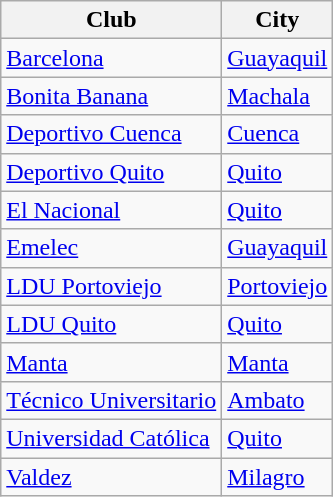<table class="wikitable sortable">
<tr>
<th>Club</th>
<th>City</th>
</tr>
<tr>
<td><a href='#'>Barcelona</a></td>
<td><a href='#'>Guayaquil</a></td>
</tr>
<tr>
<td><a href='#'>Bonita Banana</a></td>
<td><a href='#'>Machala</a></td>
</tr>
<tr>
<td><a href='#'>Deportivo Cuenca</a></td>
<td><a href='#'>Cuenca</a></td>
</tr>
<tr>
<td><a href='#'>Deportivo Quito</a></td>
<td><a href='#'>Quito</a></td>
</tr>
<tr>
<td><a href='#'>El Nacional</a></td>
<td><a href='#'>Quito</a></td>
</tr>
<tr>
<td><a href='#'>Emelec</a></td>
<td><a href='#'>Guayaquil</a></td>
</tr>
<tr>
<td><a href='#'>LDU Portoviejo</a></td>
<td><a href='#'>Portoviejo</a></td>
</tr>
<tr>
<td><a href='#'>LDU Quito</a></td>
<td><a href='#'>Quito</a></td>
</tr>
<tr>
<td><a href='#'>Manta</a></td>
<td><a href='#'>Manta</a></td>
</tr>
<tr>
<td><a href='#'>Técnico Universitario</a></td>
<td><a href='#'>Ambato</a></td>
</tr>
<tr>
<td><a href='#'>Universidad Católica</a></td>
<td><a href='#'>Quito</a></td>
</tr>
<tr>
<td><a href='#'>Valdez</a></td>
<td><a href='#'>Milagro</a></td>
</tr>
</table>
